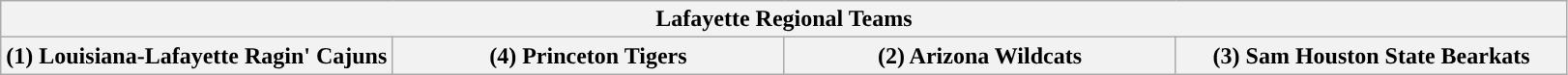<table class="wikitable">
<tr>
<th colspan=4>Lafayette Regional Teams</th>
</tr>
<tr>
<th style="width: 25%; ">(1) Louisiana-Lafayette Ragin' Cajuns</th>
<th style="width: 25%; ">(4) Princeton Tigers</th>
<th style="width: 25%; ">(2) Arizona Wildcats</th>
<th style="width: 25%; ">(3) Sam Houston State Bearkats</th>
</tr>
</table>
